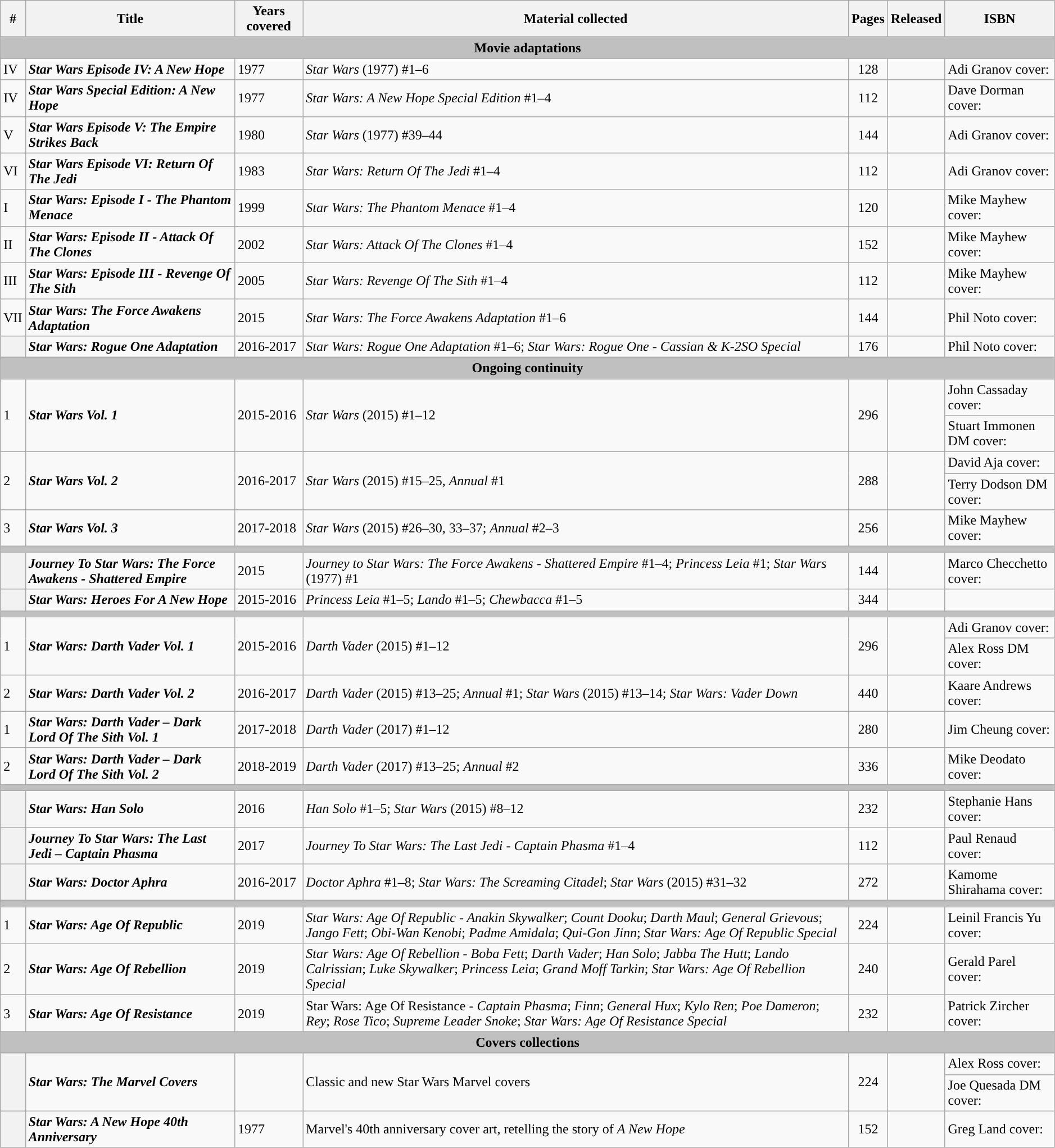<table class="wikitable sortable" width=99%>
<tr>
<th class="unsortable" width=20px>#</th>
<th>Title</th>
<th>Years covered</th>
<th class="unsortable">Material collected</th>
<th>Pages</th>
<th>Released</th>
<th class="unsortable">ISBN</th>
</tr>
<tr>
<th colspan=7 style="background-color: silver;">Movie adaptations</th>
</tr>
<tr>
<td>IV</td>
<td><strong><em>Star Wars Episode IV: A New Hope</em></strong></td>
<td>1977</td>
<td><em>Star Wars</em> (1977) #1–6</td>
<td style="text-align: center;">128</td>
<td></td>
<td>Adi Granov cover: </td>
</tr>
<tr>
<td>IV</td>
<td><strong><em>Star Wars Special Edition: A New Hope</em></strong></td>
<td>1977</td>
<td><em>Star Wars: A New Hope Special Edition</em> #1–4</td>
<td style="text-align: center;">112</td>
<td></td>
<td>Dave Dorman cover: </td>
</tr>
<tr>
<td>V</td>
<td><strong><em>Star Wars Episode V: The Empire Strikes Back</em></strong></td>
<td>1980</td>
<td><em>Star Wars</em> (1977) #39–44</td>
<td style="text-align: center;">144</td>
<td></td>
<td>Adi Granov cover: </td>
</tr>
<tr>
<td>VI</td>
<td><strong><em>Star Wars Episode VI: Return Of The Jedi</em></strong></td>
<td>1983</td>
<td><em>Star Wars: Return Of The Jedi</em> #1–4</td>
<td style="text-align: center;">112</td>
<td></td>
<td>Adi Granov cover: </td>
</tr>
<tr>
<td>I</td>
<td><strong><em>Star Wars: Episode I - The Phantom Menace</em></strong></td>
<td>1999</td>
<td><em>Star Wars: The Phantom Menace</em> #1–4</td>
<td style="text-align: center;">120</td>
<td></td>
<td>Mike Mayhew cover: </td>
</tr>
<tr>
<td>II</td>
<td><strong><em>Star Wars: Episode II - Attack Of The Clones</em></strong></td>
<td>2002</td>
<td><em>Star Wars: Attack Of The Clones</em> #1–4</td>
<td style="text-align: center;">152</td>
<td></td>
<td>Mike Mayhew cover: </td>
</tr>
<tr>
<td>III</td>
<td><strong><em>Star Wars: Episode III - Revenge Of The Sith</em></strong></td>
<td>2005</td>
<td><em>Star Wars: Revenge Of The Sith</em> #1–4</td>
<td style="text-align: center;">112</td>
<td></td>
<td>Mike Mayhew cover: </td>
</tr>
<tr>
<td>VII</td>
<td><strong><em>Star Wars: The Force Awakens Adaptation</em></strong></td>
<td>2015</td>
<td><em>Star Wars: The Force Awakens Adaptation</em> #1–6</td>
<td style="text-align: center;">144</td>
<td></td>
<td>Phil Noto cover: </td>
</tr>
<tr>
<th style="background-color: light grey;"></th>
<td><strong><em>Star Wars: Rogue One Adaptation</em></strong></td>
<td>2016-2017</td>
<td><em>Star Wars: Rogue One Adaptation</em> #1–6; <em>Star Wars: Rogue One - Cassian & K-2SO Special</em></td>
<td style="text-align: center;">176</td>
<td></td>
<td>Phil Noto cover: </td>
</tr>
<tr>
<th colspan=7 style="background-color: silver;">Ongoing continuity</th>
</tr>
<tr>
<td rowspan="2">1</td>
<td rowspan="2"><strong><em>Star Wars Vol. 1</em></strong></td>
<td rowspan="2">2015-2016</td>
<td rowspan="2"><em>Star Wars</em> (2015) #1–12</td>
<td rowspan="2" style="text-align: center;">296</td>
<td rowspan="2"></td>
<td>John Cassaday cover: </td>
</tr>
<tr>
<td>Stuart Immonen DM cover: </td>
</tr>
<tr>
<td rowspan="2">2</td>
<td rowspan="2"><strong><em>Star Wars Vol. 2</em></strong></td>
<td rowspan="2">2016-2017</td>
<td rowspan="2"><em>Star Wars</em> (2015) #15–25, <em>Annual</em> #1</td>
<td rowspan="2" style="text-align: center;">288</td>
<td rowspan="2"></td>
<td>David Aja cover: </td>
</tr>
<tr>
<td>Terry Dodson DM cover: </td>
</tr>
<tr>
<td>3</td>
<td><strong><em>Star Wars Vol. 3</em></strong></td>
<td>2017-2018</td>
<td><em>Star Wars</em> (2015) #26–30, 33–37; <em>Annual</em> #2–3</td>
<td style="text-align: center;">256</td>
<td></td>
<td>Mike Mayhew cover: </td>
</tr>
<tr>
<th colspan=7 style="background-color: silver;"></th>
</tr>
<tr>
<th style="background-color: light grey;"></th>
<td><strong><em>Journey To Star Wars: The Force Awakens - Shattered Empire</em></strong></td>
<td>2015</td>
<td><em>Journey to Star Wars: The Force Awakens - Shattered Empire</em> #1–4; <em>Princess Leia</em> #1; <em>Star Wars</em> (1977) #1</td>
<td style="text-align: center;">144</td>
<td></td>
<td>Marco Checchetto cover: </td>
</tr>
<tr>
<th style="background-color: light grey;"></th>
<td><strong><em>Star Wars: Heroes For A New Hope</em></strong></td>
<td>2015-2016</td>
<td><em>Princess Leia</em> #1–5; <em>Lando</em> #1–5; <em>Chewbacca</em> #1–5</td>
<td style="text-align: center;">344</td>
<td></td>
<td></td>
</tr>
<tr>
<th colspan=7 style="background-color: silver;"></th>
</tr>
<tr>
<td rowspan="2">1</td>
<td rowspan="2"><strong><em>Star Wars: Darth Vader Vol. 1</em></strong></td>
<td rowspan="2">2015-2016</td>
<td rowspan="2"><em>Darth Vader</em> (2015) #1–12</td>
<td rowspan="2" style="text-align: center;">296</td>
<td rowspan="2"></td>
<td>Adi Granov cover: </td>
</tr>
<tr>
<td>Alex Ross DM cover: </td>
</tr>
<tr>
<td>2</td>
<td><strong><em>Star Wars: Darth Vader Vol. 2</em></strong></td>
<td>2016-2017</td>
<td><em>Darth Vader</em> (2015) #13–25; <em>Annual</em> #1; <em>Star Wars</em> (2015) #13–14; <em>Star Wars: Vader Down</em></td>
<td style="text-align: center;">440</td>
<td></td>
<td>Kaare Andrews cover: </td>
</tr>
<tr>
<td>1</td>
<td><strong><em>Star Wars: Darth Vader – Dark Lord Of The Sith Vol. 1</em></strong></td>
<td>2017-2018</td>
<td><em>Darth Vader</em> (2017) #1–12</td>
<td style="text-align: center;">280</td>
<td></td>
<td>Jim Cheung cover: </td>
</tr>
<tr>
<td>2</td>
<td><strong><em>Star Wars: Darth Vader – Dark Lord Of The Sith Vol. 2</em></strong></td>
<td>2018-2019</td>
<td><em>Darth Vader</em> (2017) #13–25; <em>Annual</em> #2</td>
<td style="text-align: center;">336</td>
<td></td>
<td>Mike Deodato cover: </td>
</tr>
<tr>
<th colspan=7 style="background-color: silver;"></th>
</tr>
<tr>
<th style="background-color: light grey;"></th>
<td><strong><em>Star Wars: Han Solo</em></strong></td>
<td>2016</td>
<td><em>Han Solo</em> #1–5; <em>Star Wars</em> (2015) #8–12</td>
<td style="text-align: center;">232</td>
<td></td>
<td>Stephanie Hans cover: </td>
</tr>
<tr>
<th style="background-color: light grey;"></th>
<td><strong><em>Journey To Star Wars: The Last Jedi – Captain Phasma</em></strong></td>
<td>2017</td>
<td><em>Journey To Star Wars: The Last Jedi - Captain Phasma</em> #1–4</td>
<td style="text-align: center;">112</td>
<td></td>
<td>Paul Renaud cover: </td>
</tr>
<tr>
<th style="background-color: light grey;"></th>
<td><strong><em>Star Wars: Doctor Aphra</em></strong></td>
<td>2016-2017</td>
<td><em>Doctor Aphra</em> #1–8; <em>Star Wars: The Screaming Citadel</em>; <em>Star Wars</em> (2015) #31–32</td>
<td style="text-align: center;">272</td>
<td></td>
<td>Kamome Shirahama cover: </td>
</tr>
<tr>
<th colspan=7 style="background-color: silver;"></th>
</tr>
<tr>
<td>1</td>
<td><strong><em>Star Wars: Age Of Republic</em></strong></td>
<td>2019</td>
<td><em>Star Wars: Age Of Republic - Anakin Skywalker</em>; <em>Count Dooku</em>; <em>Darth Maul</em>; <em>General Grievous</em>; <em>Jango Fett</em>; <em>Obi-Wan Kenobi</em>; <em>Padme Amidala</em>; <em>Qui-Gon Jinn</em>; <em>Star Wars: Age Of Republic Special</em></td>
<td style="text-align: center;">224</td>
<td></td>
<td>Leinil Francis Yu cover: </td>
</tr>
<tr>
<td>2</td>
<td><strong><em>Star Wars: Age Of Rebellion</em></strong></td>
<td>2019</td>
<td><em>Star Wars: Age Of Rebellion - Boba Fett</em>; <em>Darth Vader</em>; <em>Han Solo</em>; <em>Jabba The Hutt</em>; <em>Lando Calrissian</em>; <em>Luke Skywalker</em>; <em>Princess Leia</em>; <em>Grand Moff Tarkin</em>; <em>Star Wars: Age Of Rebellion Special</em></td>
<td style="text-align: center;">240</td>
<td></td>
<td>Gerald Parel cover: </td>
</tr>
<tr>
<td>3</td>
<td><strong><em>Star Wars: Age Of Resistance</em></strong></td>
<td>2019</td>
<td>Star Wars: Age Of Resistance - <em>Captain Phasma</em>; <em>Finn</em>; <em>General Hux</em>; <em>Kylo Ren</em>; <em>Poe Dameron</em>; <em>Rey</em>; <em>Rose Tico</em>; <em>Supreme Leader Snoke</em>; <em>Star Wars: Age Of Resistance Special</em></td>
<td style="text-align: center;">232</td>
<td></td>
<td>Patrick Zircher cover: </td>
</tr>
<tr>
<th colspan=7 style="background-color: silver;">Covers collections</th>
</tr>
<tr>
<th style="background-color: light grey;" rowspan=2></th>
<td rowspan="2"><strong><em>Star Wars: The Marvel Covers</em></strong></td>
<td rowspan="2" ! style="background-color: light grey;"></td>
<td rowspan="2">Classic and new Star Wars Marvel covers</td>
<td rowspan="2" style="text-align: center;">224</td>
<td rowspan="2"></td>
<td>Alex Ross cover: </td>
</tr>
<tr>
<td>Joe Quesada DM cover: </td>
</tr>
<tr>
<th style="background-color: light grey;"></th>
<td><strong><em>Star Wars: A New Hope 40th Anniversary</em></strong></td>
<td>1977</td>
<td>Marvel's 40th anniversary cover art, retelling the story of <em>A New Hope</em></td>
<td style="text-align: center;">152</td>
<td></td>
<td>Greg Land cover: </td>
</tr>
</table>
